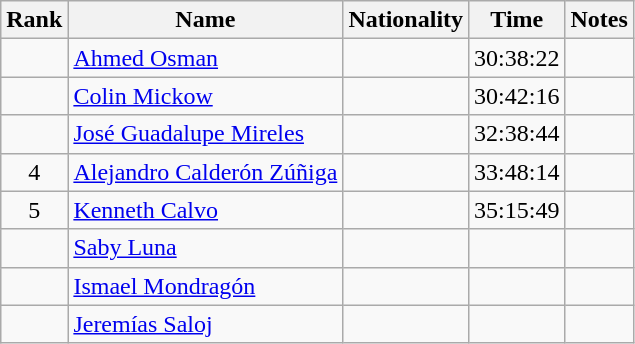<table class="wikitable sortable" style="text-align:center">
<tr>
<th>Rank</th>
<th>Name</th>
<th>Nationality</th>
<th>Time</th>
<th>Notes</th>
</tr>
<tr>
<td></td>
<td align=left><a href='#'>Ahmed Osman</a></td>
<td align=left></td>
<td>30:38:22</td>
<td></td>
</tr>
<tr>
<td></td>
<td align=left><a href='#'>Colin Mickow</a></td>
<td align=left></td>
<td>30:42:16</td>
<td></td>
</tr>
<tr>
<td></td>
<td align=left><a href='#'>José Guadalupe Mireles</a></td>
<td align=left></td>
<td>32:38:44</td>
<td></td>
</tr>
<tr>
<td>4</td>
<td align=left><a href='#'>Alejandro Calderón Zúñiga</a></td>
<td align=left></td>
<td>33:48:14</td>
<td></td>
</tr>
<tr>
<td>5</td>
<td align=left><a href='#'>Kenneth Calvo</a></td>
<td align=left></td>
<td>35:15:49</td>
<td></td>
</tr>
<tr>
<td></td>
<td align=left><a href='#'>Saby Luna</a></td>
<td align=left></td>
<td></td>
<td></td>
</tr>
<tr>
<td></td>
<td align=left><a href='#'>Ismael Mondragón</a></td>
<td align=left></td>
<td></td>
<td></td>
</tr>
<tr>
<td></td>
<td align=left><a href='#'>Jeremías Saloj</a></td>
<td align=left></td>
<td></td>
<td></td>
</tr>
</table>
